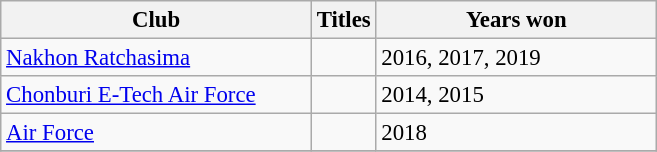<table class="wikitable sortable" style="font-size: 95%;">
<tr>
<th width="200">Club</th>
<th width="30">Titles</th>
<th width="180">Years won</th>
</tr>
<tr>
<td> <a href='#'>Nakhon Ratchasima</a></td>
<td></td>
<td>2016, 2017, 2019</td>
</tr>
<tr>
<td> <a href='#'>Chonburi E-Tech Air Force</a></td>
<td></td>
<td>2014, 2015</td>
</tr>
<tr>
<td> <a href='#'>Air Force</a></td>
<td></td>
<td>2018</td>
</tr>
<tr>
</tr>
</table>
